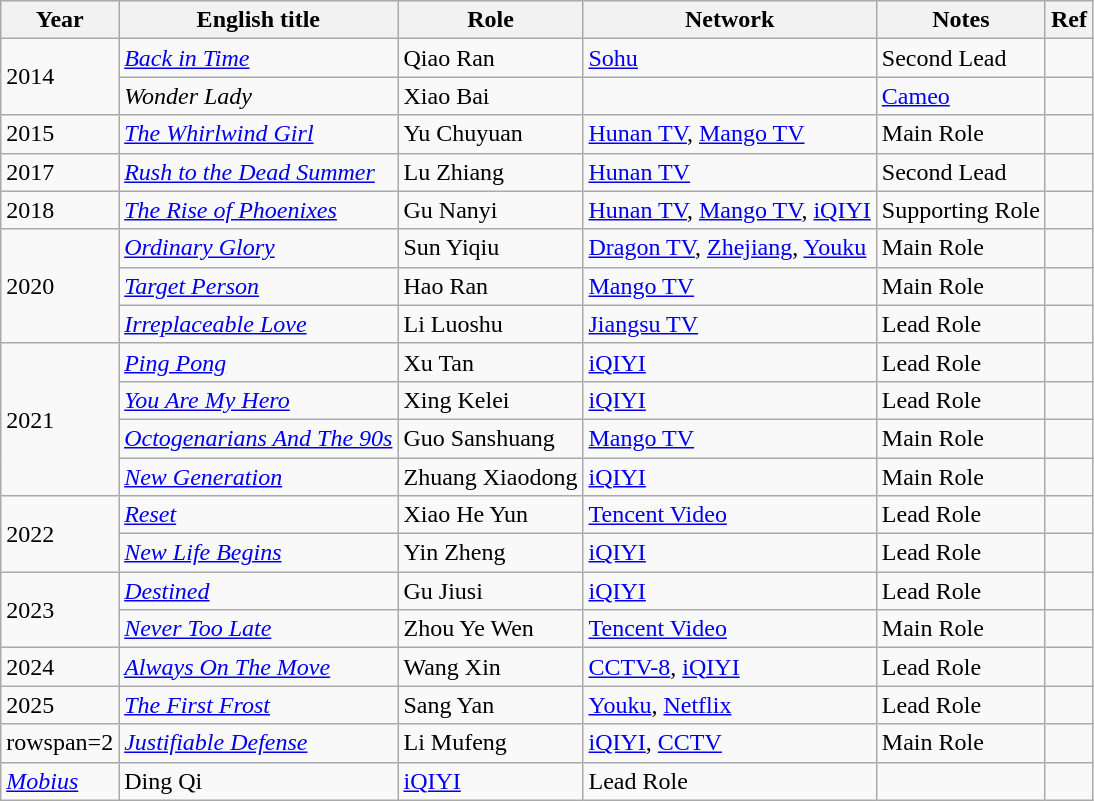<table class="wikitable sortable">
<tr>
<th>Year</th>
<th>English title</th>
<th>Role</th>
<th>Network</th>
<th>Notes</th>
<th>Ref</th>
</tr>
<tr>
<td rowspan=2>2014</td>
<td><em><a href='#'>Back in Time</a></em></td>
<td>Qiao Ran</td>
<td><a href='#'>Sohu</a></td>
<td>Second Lead</td>
<td></td>
</tr>
<tr>
<td><em>Wonder Lady</em> <br> </td>
<td>Xiao Bai</td>
<td></td>
<td><a href='#'>Cameo</a></td>
<td></td>
</tr>
<tr>
<td>2015</td>
<td><em><a href='#'>The Whirlwind Girl</a></em></td>
<td>Yu Chuyuan</td>
<td><a href='#'>Hunan TV</a>, <a href='#'>Mango TV</a></td>
<td>Main Role</td>
<td></td>
</tr>
<tr>
<td>2017</td>
<td><em><a href='#'>Rush to the Dead Summer</a></em></td>
<td>Lu Zhiang</td>
<td><a href='#'>Hunan TV</a></td>
<td>Second Lead</td>
<td></td>
</tr>
<tr>
<td>2018</td>
<td><em><a href='#'>The Rise of Phoenixes</a></em> <br> </td>
<td>Gu Nanyi</td>
<td><a href='#'>Hunan TV</a>, <a href='#'>Mango TV</a>, <a href='#'>iQIYI</a></td>
<td>Supporting Role</td>
<td></td>
</tr>
<tr>
<td rowspan=3>2020</td>
<td><em><a href='#'>Ordinary Glory</a></em></td>
<td>Sun Yiqiu</td>
<td><a href='#'>Dragon TV</a>, <a href='#'>Zhejiang</a>, <a href='#'>Youku</a></td>
<td>Main Role</td>
<td></td>
</tr>
<tr>
<td><em><a href='#'>Target Person</a></em></td>
<td>Hao Ran</td>
<td><a href='#'>Mango TV</a></td>
<td>Main Role</td>
<td></td>
</tr>
<tr>
<td><em><a href='#'>Irreplaceable Love</a></em></td>
<td>Li Luoshu</td>
<td><a href='#'>Jiangsu TV</a></td>
<td>Lead Role</td>
<td></td>
</tr>
<tr>
<td rowspan=4>2021</td>
<td><em><a href='#'>Ping Pong</a></em></td>
<td>Xu Tan</td>
<td><a href='#'>iQIYI</a></td>
<td>Lead Role</td>
<td></td>
</tr>
<tr>
<td><em><a href='#'>You Are My Hero</a></em></td>
<td>Xing Kelei</td>
<td><a href='#'>iQIYI</a></td>
<td>Lead Role</td>
<td></td>
</tr>
<tr>
<td><em><a href='#'>Octogenarians And The 90s</a></em></td>
<td>Guo Sanshuang</td>
<td><a href='#'>Mango TV</a></td>
<td>Main Role</td>
<td></td>
</tr>
<tr>
<td><em><a href='#'>New Generation</a></em><br></td>
<td>Zhuang Xiaodong</td>
<td><a href='#'>iQIYI</a></td>
<td>Main Role</td>
<td></td>
</tr>
<tr>
<td rowspan=2>2022</td>
<td><em><a href='#'>Reset</a></em></td>
<td>Xiao He Yun</td>
<td><a href='#'>Tencent Video</a></td>
<td>Lead Role</td>
<td></td>
</tr>
<tr>
<td><em><a href='#'>New Life Begins</a></em></td>
<td>Yin Zheng</td>
<td><a href='#'>iQIYI</a></td>
<td>Lead Role</td>
<td></td>
</tr>
<tr>
<td rowspan=2>2023</td>
<td><em><a href='#'>Destined</a></em></td>
<td>Gu Jiusi</td>
<td><a href='#'>iQIYI</a></td>
<td>Lead Role</td>
<td></td>
</tr>
<tr>
<td><em><a href='#'>Never Too Late</a></em></td>
<td>Zhou Ye Wen</td>
<td><a href='#'>Tencent Video</a></td>
<td>Main Role</td>
<td></td>
</tr>
<tr>
<td>2024</td>
<td><em><a href='#'>Always On The Move</a></em></td>
<td>Wang Xin</td>
<td><a href='#'>CCTV-8</a>, <a href='#'>iQIYI</a></td>
<td>Lead Role</td>
<td></td>
</tr>
<tr>
<td>2025</td>
<td><em><a href='#'>The First Frost</a></em></td>
<td>Sang Yan</td>
<td><a href='#'>Youku</a>, <a href='#'>Netflix</a></td>
<td>Lead Role</td>
<td></td>
</tr>
<tr>
<td>rowspan=2 </td>
<td><em><a href='#'>Justifiable Defense</a></em></td>
<td>Li Mufeng</td>
<td><a href='#'>iQIYI</a>, <a href='#'>CCTV</a></td>
<td>Main Role</td>
<td></td>
</tr>
<tr>
<td><em><a href='#'>Mobius</a></em></td>
<td>Ding Qi</td>
<td><a href='#'>iQIYI</a></td>
<td>Lead Role</td>
<td></td>
</tr>
</table>
